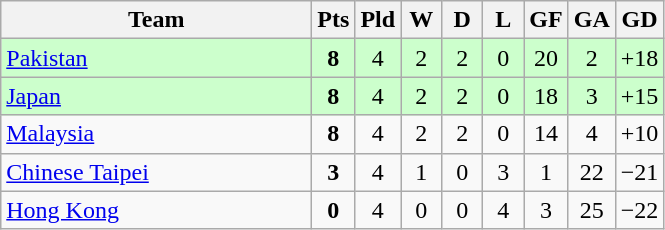<table class="wikitable" style="text-align:center">
<tr>
<th width=200>Team</th>
<th width=20>Pts</th>
<th width=20>Pld</th>
<th width=20>W</th>
<th width=20>D</th>
<th width=20>L</th>
<th width=20>GF<br></th>
<th width=20>GA</th>
<th width=20>GD</th>
</tr>
<tr style=background:#ccffcc>
<td style="text-align:left;"> <a href='#'>Pakistan</a></td>
<td><strong>8</strong></td>
<td>4</td>
<td>2</td>
<td>2</td>
<td>0</td>
<td>20</td>
<td>2</td>
<td>+18</td>
</tr>
<tr style=background:#ccffcc>
<td style="text-align:left;"> <a href='#'>Japan</a></td>
<td><strong>8</strong></td>
<td>4</td>
<td>2</td>
<td>2</td>
<td>0</td>
<td>18</td>
<td>3</td>
<td>+15</td>
</tr>
<tr>
<td style="text-align:left;"> <a href='#'>Malaysia</a></td>
<td><strong>8</strong></td>
<td>4</td>
<td>2</td>
<td>2</td>
<td>0</td>
<td>14</td>
<td>4</td>
<td>+10</td>
</tr>
<tr>
<td style="text-align:left;"> <a href='#'>Chinese Taipei</a></td>
<td><strong>3</strong></td>
<td>4</td>
<td>1</td>
<td>0</td>
<td>3</td>
<td>1</td>
<td>22</td>
<td>−21</td>
</tr>
<tr>
<td style="text-align:left;"> <a href='#'>Hong Kong</a></td>
<td><strong>0</strong></td>
<td>4</td>
<td>0</td>
<td>0</td>
<td>4</td>
<td>3</td>
<td>25</td>
<td>−22</td>
</tr>
</table>
